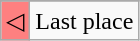<table class="wikitable">
<tr>
</tr>
<tr>
<td style="text-align:center; background-color:#FE8080;">◁</td>
<td>Last place</td>
</tr>
</table>
